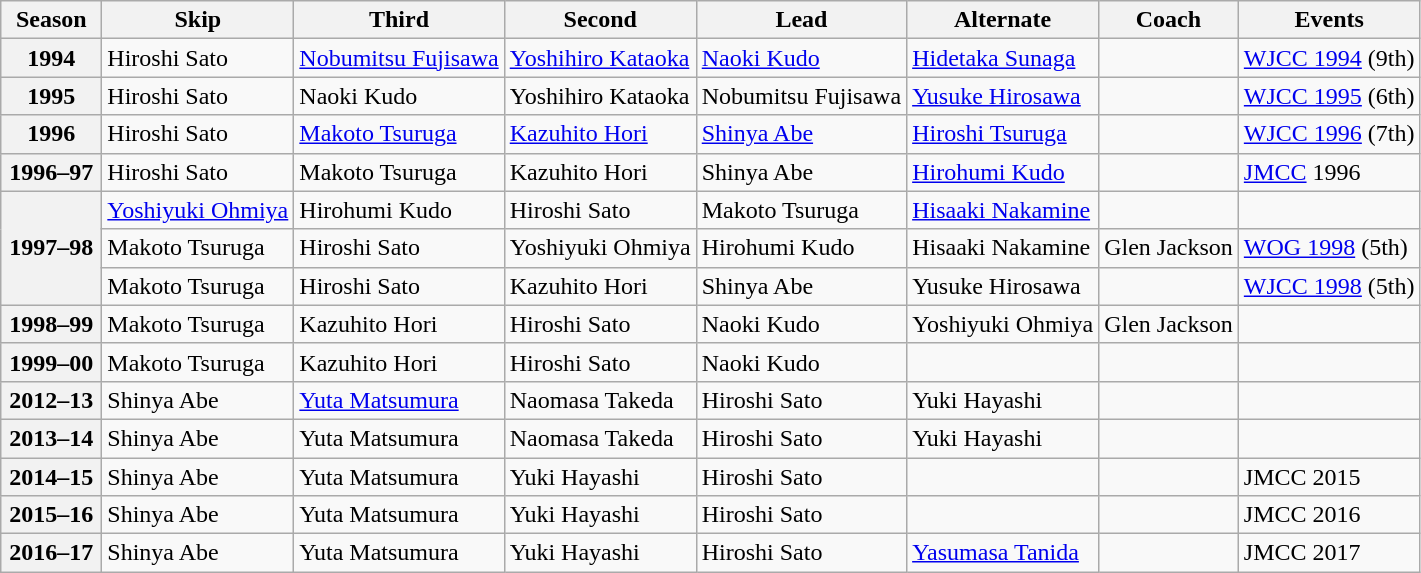<table class="wikitable">
<tr>
<th scope="col" width=60>Season</th>
<th scope="col">Skip</th>
<th scope="col">Third</th>
<th scope="col">Second</th>
<th scope="col">Lead</th>
<th scope="col">Alternate</th>
<th scope="col">Coach</th>
<th scope="col">Events</th>
</tr>
<tr>
<th scope="row">1994</th>
<td>Hiroshi Sato</td>
<td><a href='#'>Nobumitsu Fujisawa</a></td>
<td><a href='#'>Yoshihiro Kataoka</a></td>
<td><a href='#'>Naoki Kudo</a></td>
<td><a href='#'>Hidetaka Sunaga</a></td>
<td></td>
<td><a href='#'>WJCC 1994</a> (9th)</td>
</tr>
<tr>
<th scope="row">1995</th>
<td>Hiroshi Sato</td>
<td>Naoki Kudo</td>
<td>Yoshihiro Kataoka</td>
<td>Nobumitsu Fujisawa</td>
<td><a href='#'>Yusuke Hirosawa</a></td>
<td></td>
<td><a href='#'>WJCC 1995</a> (6th)</td>
</tr>
<tr>
<th scope="row">1996</th>
<td>Hiroshi Sato</td>
<td><a href='#'>Makoto Tsuruga</a></td>
<td><a href='#'>Kazuhito Hori</a></td>
<td><a href='#'>Shinya Abe</a></td>
<td><a href='#'>Hiroshi Tsuruga</a></td>
<td></td>
<td><a href='#'>WJCC 1996</a> (7th)</td>
</tr>
<tr>
<th scope="row">1996–97</th>
<td>Hiroshi Sato</td>
<td>Makoto Tsuruga</td>
<td>Kazuhito Hori</td>
<td>Shinya Abe</td>
<td><a href='#'>Hirohumi Kudo</a></td>
<td></td>
<td><a href='#'>JMCC</a> 1996 <br> </td>
</tr>
<tr>
<th scope="row" rowspan=3>1997–98</th>
<td><a href='#'>Yoshiyuki Ohmiya</a></td>
<td>Hirohumi Kudo</td>
<td>Hiroshi Sato</td>
<td>Makoto Tsuruga</td>
<td><a href='#'>Hisaaki Nakamine</a></td>
<td></td>
<td> </td>
</tr>
<tr>
<td>Makoto Tsuruga</td>
<td>Hiroshi Sato</td>
<td>Yoshiyuki Ohmiya</td>
<td>Hirohumi Kudo</td>
<td>Hisaaki Nakamine</td>
<td>Glen Jackson</td>
<td><a href='#'>WOG 1998</a> (5th)</td>
</tr>
<tr>
<td>Makoto Tsuruga</td>
<td>Hiroshi Sato</td>
<td>Kazuhito Hori</td>
<td>Shinya Abe</td>
<td>Yusuke Hirosawa</td>
<td></td>
<td><a href='#'>WJCC 1998</a> (5th)</td>
</tr>
<tr>
<th scope="row">1998–99</th>
<td>Makoto Tsuruga</td>
<td>Kazuhito Hori</td>
<td>Hiroshi Sato</td>
<td>Naoki Kudo</td>
<td>Yoshiyuki Ohmiya</td>
<td>Glen Jackson</td>
<td> </td>
</tr>
<tr>
<th scope="row">1999–00</th>
<td>Makoto Tsuruga</td>
<td>Kazuhito Hori</td>
<td>Hiroshi Sato</td>
<td>Naoki Kudo</td>
<td></td>
<td></td>
<td></td>
</tr>
<tr>
<th scope="row">2012–13</th>
<td>Shinya Abe</td>
<td><a href='#'>Yuta Matsumura</a></td>
<td>Naomasa Takeda</td>
<td>Hiroshi Sato</td>
<td>Yuki Hayashi</td>
<td></td>
<td></td>
</tr>
<tr>
<th scope="row">2013–14</th>
<td>Shinya Abe</td>
<td>Yuta Matsumura</td>
<td>Naomasa Takeda</td>
<td>Hiroshi Sato</td>
<td>Yuki Hayashi</td>
<td></td>
<td></td>
</tr>
<tr>
<th scope="row">2014–15</th>
<td>Shinya Abe</td>
<td>Yuta Matsumura</td>
<td>Yuki Hayashi</td>
<td>Hiroshi Sato</td>
<td></td>
<td></td>
<td>JMCC 2015 </td>
</tr>
<tr>
<th scope="row">2015–16</th>
<td>Shinya Abe</td>
<td>Yuta Matsumura</td>
<td>Yuki Hayashi</td>
<td>Hiroshi Sato</td>
<td></td>
<td></td>
<td>JMCC 2016 </td>
</tr>
<tr>
<th scope="row">2016–17</th>
<td>Shinya Abe</td>
<td>Yuta Matsumura</td>
<td>Yuki Hayashi</td>
<td>Hiroshi Sato</td>
<td><a href='#'>Yasumasa Tanida</a></td>
<td></td>
<td>JMCC 2017 </td>
</tr>
</table>
